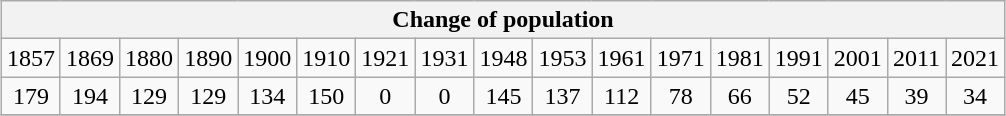<table class="wikitable" style="margin: 0.5em auto; text-align: center;">
<tr>
<th colspan="17">Change of population</th>
</tr>
<tr>
<td>1857</td>
<td>1869</td>
<td>1880</td>
<td>1890</td>
<td>1900</td>
<td>1910</td>
<td>1921</td>
<td>1931</td>
<td>1948</td>
<td>1953</td>
<td>1961</td>
<td>1971</td>
<td>1981</td>
<td>1991</td>
<td>2001</td>
<td>2011</td>
<td>2021</td>
</tr>
<tr>
<td>179</td>
<td>194</td>
<td>129</td>
<td>129</td>
<td>134</td>
<td>150</td>
<td>0</td>
<td>0</td>
<td>145</td>
<td>137</td>
<td>112</td>
<td>78</td>
<td>66</td>
<td>52</td>
<td>45</td>
<td>39</td>
<td>34</td>
</tr>
<tr>
</tr>
</table>
